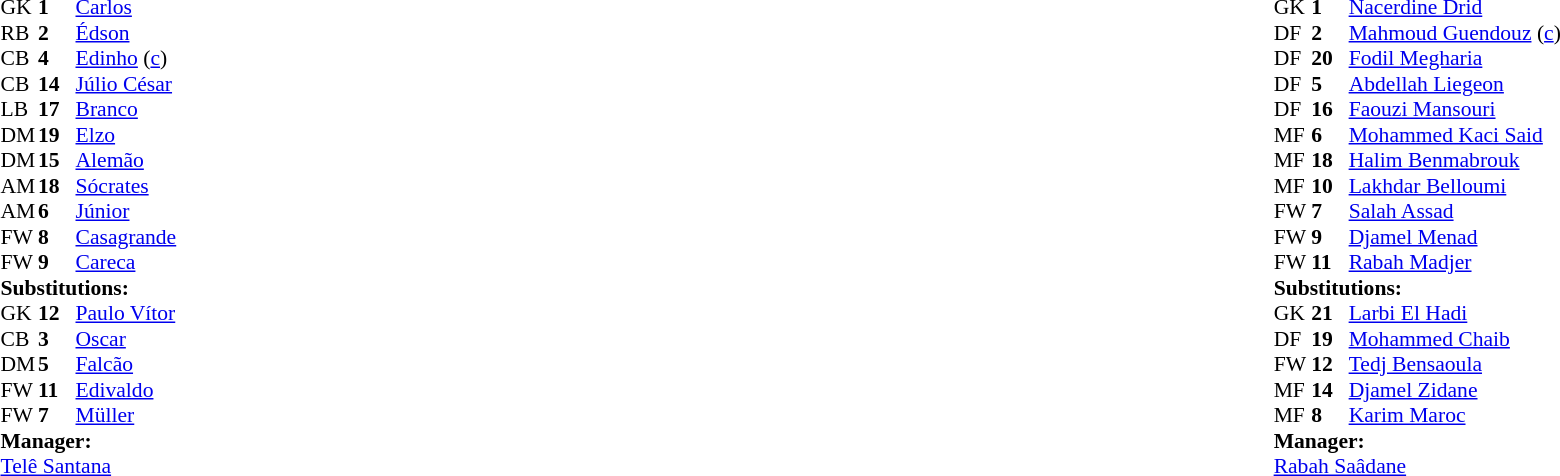<table width="100%">
<tr>
<td valign="top" width="50%"><br><table style="font-size: 90%" cellspacing="0" cellpadding="0">
<tr>
<th width="25"></th>
<th width="25"></th>
</tr>
<tr>
<td>GK</td>
<td><strong>1</strong></td>
<td><a href='#'>Carlos</a></td>
</tr>
<tr>
<td>RB</td>
<td><strong>2</strong></td>
<td><a href='#'>Édson</a></td>
<td></td>
<td></td>
</tr>
<tr>
<td>CB</td>
<td><strong>4</strong></td>
<td><a href='#'>Edinho</a> (<a href='#'>c</a>)</td>
</tr>
<tr>
<td>CB</td>
<td><strong>14</strong></td>
<td><a href='#'>Júlio César</a></td>
</tr>
<tr>
<td>LB</td>
<td><strong>17</strong></td>
<td><a href='#'>Branco</a></td>
</tr>
<tr>
<td>DM</td>
<td><strong>19</strong></td>
<td><a href='#'>Elzo</a></td>
</tr>
<tr>
<td>DM</td>
<td><strong>15</strong></td>
<td><a href='#'>Alemão</a></td>
</tr>
<tr>
<td>AM</td>
<td><strong>18</strong></td>
<td><a href='#'>Sócrates</a></td>
</tr>
<tr>
<td>AM</td>
<td><strong>6</strong></td>
<td><a href='#'>Júnior</a></td>
</tr>
<tr>
<td>FW</td>
<td><strong>8</strong></td>
<td><a href='#'>Casagrande</a></td>
<td></td>
<td></td>
</tr>
<tr>
<td>FW</td>
<td><strong>9</strong></td>
<td><a href='#'>Careca</a></td>
</tr>
<tr>
<td colspan=3><strong>Substitutions:</strong></td>
</tr>
<tr>
<td>GK</td>
<td><strong>12</strong></td>
<td><a href='#'>Paulo Vítor</a></td>
</tr>
<tr>
<td>CB</td>
<td><strong>3</strong></td>
<td><a href='#'>Oscar</a></td>
</tr>
<tr>
<td>DM</td>
<td><strong>5</strong></td>
<td><a href='#'>Falcão</a></td>
<td></td>
<td></td>
</tr>
<tr>
<td>FW</td>
<td><strong>11</strong></td>
<td><a href='#'>Edivaldo</a></td>
</tr>
<tr>
<td>FW</td>
<td><strong>7</strong></td>
<td><a href='#'>Müller</a></td>
<td></td>
<td></td>
</tr>
<tr>
<td colspan=3><strong>Manager:</strong></td>
</tr>
<tr>
<td colspan=4> <a href='#'>Telê Santana</a></td>
</tr>
</table>
</td>
<td valign="top" width="50%"><br><table style="font-size: 90%" cellspacing="0" cellpadding="0" align="center">
<tr>
<th width=25></th>
<th width=25></th>
</tr>
<tr>
<td>GK</td>
<td><strong>1</strong></td>
<td><a href='#'>Nacerdine Drid</a></td>
</tr>
<tr>
<td>DF</td>
<td><strong>2</strong></td>
<td><a href='#'>Mahmoud Guendouz</a> (<a href='#'>c</a>)</td>
</tr>
<tr>
<td>DF</td>
<td><strong>20</strong></td>
<td><a href='#'>Fodil Megharia</a></td>
</tr>
<tr>
<td>DF</td>
<td><strong>5</strong></td>
<td><a href='#'>Abdellah Liegeon</a></td>
</tr>
<tr>
<td>DF</td>
<td><strong>16</strong></td>
<td><a href='#'>Faouzi Mansouri</a></td>
</tr>
<tr>
<td>MF</td>
<td><strong>6</strong></td>
<td><a href='#'>Mohammed Kaci Said</a></td>
</tr>
<tr>
<td>MF</td>
<td><strong>18</strong></td>
<td><a href='#'>Halim Benmabrouk</a></td>
</tr>
<tr>
<td>MF</td>
<td><strong>10</strong></td>
<td><a href='#'>Lakhdar Belloumi</a></td>
<td></td>
<td></td>
</tr>
<tr>
<td>FW</td>
<td><strong>7</strong></td>
<td><a href='#'>Salah Assad</a></td>
<td></td>
<td></td>
</tr>
<tr>
<td>FW</td>
<td><strong>9</strong></td>
<td><a href='#'>Djamel Menad</a></td>
</tr>
<tr>
<td>FW</td>
<td><strong>11</strong></td>
<td><a href='#'>Rabah Madjer</a></td>
</tr>
<tr>
<td colspan=3><strong>Substitutions:</strong></td>
</tr>
<tr>
<td>GK</td>
<td><strong>21</strong></td>
<td><a href='#'>Larbi El Hadi</a></td>
</tr>
<tr>
<td>DF</td>
<td><strong>19</strong></td>
<td><a href='#'>Mohammed Chaib</a></td>
</tr>
<tr>
<td>FW</td>
<td><strong>12</strong></td>
<td><a href='#'>Tedj Bensaoula</a></td>
<td></td>
<td></td>
</tr>
<tr>
<td>MF</td>
<td><strong>14</strong></td>
<td><a href='#'>Djamel Zidane</a></td>
<td></td>
<td></td>
</tr>
<tr>
<td>MF</td>
<td><strong>8</strong></td>
<td><a href='#'>Karim Maroc</a></td>
</tr>
<tr>
<td colspan=3><strong>Manager:</strong></td>
</tr>
<tr>
<td colspan=3> <a href='#'>Rabah Saâdane</a></td>
</tr>
</table>
</td>
</tr>
</table>
